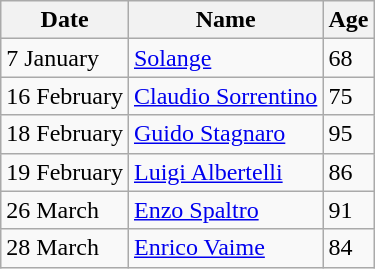<table class="wikitable">
<tr>
<th>Date</th>
<th>Name</th>
<th>Age</th>
</tr>
<tr>
<td>7 January</td>
<td><a href='#'>Solange</a></td>
<td>68</td>
</tr>
<tr>
<td>16 February</td>
<td><a href='#'>Claudio Sorrentino</a></td>
<td>75</td>
</tr>
<tr>
<td>18 February</td>
<td><a href='#'>Guido Stagnaro</a></td>
<td>95</td>
</tr>
<tr>
<td>19 February</td>
<td><a href='#'>Luigi Albertelli</a></td>
<td>86</td>
</tr>
<tr>
<td>26 March</td>
<td><a href='#'>Enzo Spaltro</a></td>
<td>91</td>
</tr>
<tr>
<td>28 March</td>
<td><a href='#'>Enrico Vaime</a></td>
<td>84</td>
</tr>
</table>
